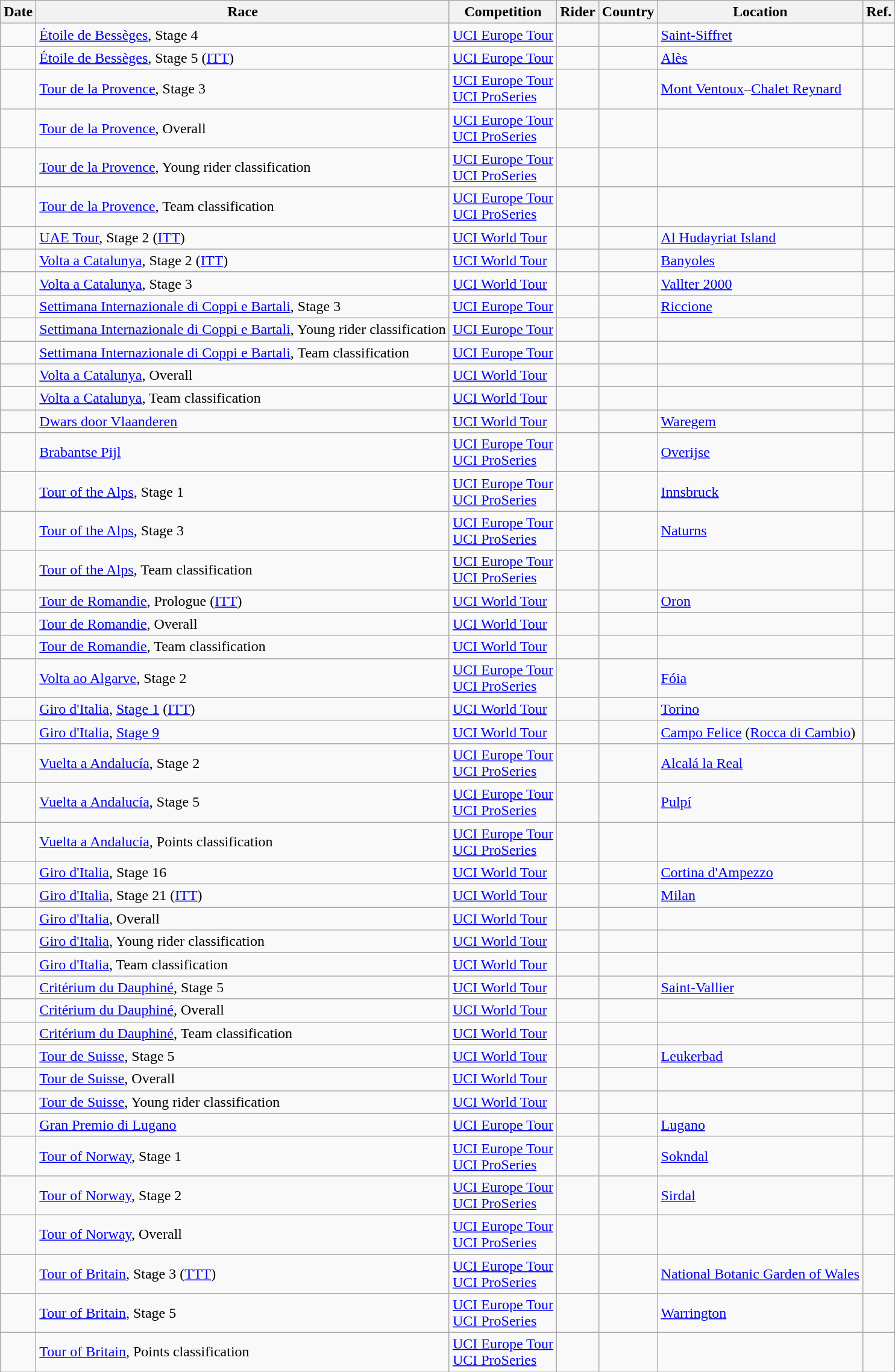<table class="wikitable sortable">
<tr>
<th>Date</th>
<th>Race</th>
<th>Competition</th>
<th>Rider</th>
<th>Country</th>
<th>Location</th>
<th class="unsortable">Ref.</th>
</tr>
<tr>
<td></td>
<td><a href='#'>Étoile de Bessèges</a>, Stage 4</td>
<td><a href='#'>UCI Europe Tour</a></td>
<td></td>
<td></td>
<td><a href='#'>Saint-Siffret</a></td>
<td align="center"></td>
</tr>
<tr>
<td></td>
<td><a href='#'>Étoile de Bessèges</a>, Stage 5 (<a href='#'>ITT</a>)</td>
<td><a href='#'>UCI Europe Tour</a></td>
<td></td>
<td></td>
<td><a href='#'>Alès</a></td>
<td align="center"></td>
</tr>
<tr>
<td></td>
<td><a href='#'>Tour de la Provence</a>, Stage 3</td>
<td><a href='#'>UCI Europe Tour</a> <br> <a href='#'>UCI ProSeries</a></td>
<td></td>
<td></td>
<td><a href='#'>Mont Ventoux</a>–<a href='#'>Chalet Reynard</a></td>
<td align="center"></td>
</tr>
<tr>
<td></td>
<td><a href='#'>Tour de la Provence</a>, Overall</td>
<td><a href='#'>UCI Europe Tour</a> <br> <a href='#'>UCI ProSeries</a></td>
<td></td>
<td></td>
<td></td>
<td align="center"></td>
</tr>
<tr>
<td></td>
<td><a href='#'>Tour de la Provence</a>, Young rider classification</td>
<td><a href='#'>UCI Europe Tour</a> <br> <a href='#'>UCI ProSeries</a></td>
<td></td>
<td></td>
<td></td>
<td align="center"></td>
</tr>
<tr>
<td></td>
<td><a href='#'>Tour de la Provence</a>, Team classification</td>
<td><a href='#'>UCI Europe Tour</a> <br> <a href='#'>UCI ProSeries</a></td>
<td align="center"></td>
<td></td>
<td></td>
<td align="center"></td>
</tr>
<tr>
<td></td>
<td><a href='#'>UAE Tour</a>, Stage 2 (<a href='#'>ITT</a>)</td>
<td><a href='#'>UCI World Tour</a></td>
<td></td>
<td></td>
<td><a href='#'>Al Hudayriat Island</a></td>
<td align="center"></td>
</tr>
<tr>
<td></td>
<td><a href='#'>Volta a Catalunya</a>, Stage 2 (<a href='#'>ITT</a>)</td>
<td><a href='#'>UCI World Tour</a></td>
<td></td>
<td></td>
<td><a href='#'>Banyoles</a></td>
<td align="center"></td>
</tr>
<tr>
<td></td>
<td><a href='#'>Volta a Catalunya</a>, Stage 3</td>
<td><a href='#'>UCI World Tour</a></td>
<td></td>
<td></td>
<td><a href='#'>Vallter 2000</a></td>
<td align="center"></td>
</tr>
<tr>
<td></td>
<td><a href='#'>Settimana Internazionale di Coppi e Bartali</a>, Stage 3</td>
<td><a href='#'>UCI Europe Tour</a></td>
<td></td>
<td></td>
<td><a href='#'>Riccione</a></td>
<td align="center"></td>
</tr>
<tr>
<td></td>
<td><a href='#'>Settimana Internazionale di Coppi e Bartali</a>, Young rider classification</td>
<td><a href='#'>UCI Europe Tour</a></td>
<td></td>
<td></td>
<td></td>
<td align="center"></td>
</tr>
<tr>
<td></td>
<td><a href='#'>Settimana Internazionale di Coppi e Bartali</a>, Team classification</td>
<td><a href='#'>UCI Europe Tour</a></td>
<td align="center"></td>
<td></td>
<td></td>
<td align="center"></td>
</tr>
<tr>
<td></td>
<td><a href='#'>Volta a Catalunya</a>, Overall</td>
<td><a href='#'>UCI World Tour</a></td>
<td></td>
<td></td>
<td></td>
<td align="center"></td>
</tr>
<tr>
<td></td>
<td><a href='#'>Volta a Catalunya</a>, Team classification</td>
<td><a href='#'>UCI World Tour</a></td>
<td align="center"></td>
<td></td>
<td></td>
<td align="center"></td>
</tr>
<tr>
<td></td>
<td><a href='#'>Dwars door Vlaanderen</a></td>
<td><a href='#'>UCI World Tour</a></td>
<td></td>
<td></td>
<td><a href='#'>Waregem</a></td>
<td align="center"></td>
</tr>
<tr>
<td></td>
<td><a href='#'>Brabantse Pijl</a></td>
<td><a href='#'>UCI Europe Tour</a> <br> <a href='#'>UCI ProSeries</a></td>
<td></td>
<td></td>
<td><a href='#'>Overijse</a></td>
<td align="center"></td>
</tr>
<tr>
<td></td>
<td><a href='#'>Tour of the Alps</a>, Stage 1</td>
<td><a href='#'>UCI Europe Tour</a> <br> <a href='#'>UCI ProSeries</a></td>
<td></td>
<td></td>
<td><a href='#'>Innsbruck</a></td>
<td align="center"></td>
</tr>
<tr>
<td></td>
<td><a href='#'>Tour of the Alps</a>, Stage 3</td>
<td><a href='#'>UCI Europe Tour</a> <br> <a href='#'>UCI ProSeries</a></td>
<td></td>
<td></td>
<td><a href='#'>Naturns</a></td>
<td align="center"></td>
</tr>
<tr>
<td></td>
<td><a href='#'>Tour of the Alps</a>, Team classification</td>
<td><a href='#'>UCI Europe Tour</a> <br> <a href='#'>UCI ProSeries</a></td>
<td align="center"></td>
<td></td>
<td></td>
<td align="center"></td>
</tr>
<tr>
<td></td>
<td><a href='#'>Tour de Romandie</a>, Prologue (<a href='#'>ITT</a>)</td>
<td><a href='#'>UCI World Tour</a></td>
<td></td>
<td></td>
<td><a href='#'>Oron</a></td>
<td align="center"></td>
</tr>
<tr>
<td></td>
<td><a href='#'>Tour de Romandie</a>, Overall</td>
<td><a href='#'>UCI World Tour</a></td>
<td></td>
<td></td>
<td></td>
<td align="center"></td>
</tr>
<tr>
<td></td>
<td><a href='#'>Tour de Romandie</a>, Team classification</td>
<td><a href='#'>UCI World Tour</a></td>
<td align="center"></td>
<td></td>
<td></td>
<td align="center"></td>
</tr>
<tr>
<td></td>
<td><a href='#'>Volta ao Algarve</a>, Stage 2</td>
<td><a href='#'>UCI Europe Tour</a> <br> <a href='#'>UCI ProSeries</a></td>
<td></td>
<td></td>
<td><a href='#'>Fóia</a></td>
<td align="center"></td>
</tr>
<tr>
<td></td>
<td><a href='#'>Giro d'Italia</a>, <a href='#'>Stage 1</a> (<a href='#'>ITT</a>)</td>
<td><a href='#'>UCI World Tour</a></td>
<td></td>
<td></td>
<td><a href='#'>Torino</a></td>
<td align="center"></td>
</tr>
<tr>
<td></td>
<td><a href='#'>Giro d'Italia</a>, <a href='#'>Stage 9</a></td>
<td><a href='#'>UCI World Tour</a></td>
<td></td>
<td></td>
<td><a href='#'>Campo Felice</a> (<a href='#'>Rocca di Cambio</a>)</td>
<td align="center"></td>
</tr>
<tr>
<td></td>
<td><a href='#'>Vuelta a Andalucía</a>, Stage 2</td>
<td><a href='#'>UCI Europe Tour</a> <br> <a href='#'>UCI ProSeries</a></td>
<td></td>
<td></td>
<td><a href='#'>Alcalá la Real</a></td>
<td align="center"></td>
</tr>
<tr>
<td></td>
<td><a href='#'>Vuelta a Andalucía</a>, Stage 5</td>
<td><a href='#'>UCI Europe Tour</a> <br> <a href='#'>UCI ProSeries</a></td>
<td></td>
<td></td>
<td><a href='#'>Pulpí</a></td>
<td align="center"></td>
</tr>
<tr>
<td></td>
<td><a href='#'>Vuelta a Andalucía</a>, Points classification</td>
<td><a href='#'>UCI Europe Tour</a> <br> <a href='#'>UCI ProSeries</a></td>
<td></td>
<td></td>
<td></td>
<td align="center"></td>
</tr>
<tr>
<td></td>
<td><a href='#'>Giro d'Italia</a>, Stage 16</td>
<td><a href='#'>UCI World Tour</a></td>
<td></td>
<td></td>
<td><a href='#'>Cortina d'Ampezzo</a></td>
<td align="center"></td>
</tr>
<tr>
<td></td>
<td><a href='#'>Giro d'Italia</a>, Stage 21 (<a href='#'>ITT</a>)</td>
<td><a href='#'>UCI World Tour</a></td>
<td></td>
<td></td>
<td><a href='#'>Milan</a></td>
<td align="center"></td>
</tr>
<tr>
<td></td>
<td><a href='#'>Giro d'Italia</a>, Overall</td>
<td><a href='#'>UCI World Tour</a></td>
<td></td>
<td></td>
<td></td>
<td align="center"></td>
</tr>
<tr>
<td></td>
<td><a href='#'>Giro d'Italia</a>, Young rider classification</td>
<td><a href='#'>UCI World Tour</a></td>
<td></td>
<td></td>
<td></td>
<td align="center"></td>
</tr>
<tr>
<td></td>
<td><a href='#'>Giro d'Italia</a>, Team classification</td>
<td><a href='#'>UCI World Tour</a></td>
<td align="center"></td>
<td></td>
<td></td>
<td align="center"></td>
</tr>
<tr>
<td></td>
<td><a href='#'>Critérium du Dauphiné</a>, Stage 5</td>
<td><a href='#'>UCI World Tour</a></td>
<td></td>
<td></td>
<td><a href='#'>Saint-Vallier</a></td>
<td align="center"></td>
</tr>
<tr>
<td></td>
<td><a href='#'>Critérium du Dauphiné</a>, Overall</td>
<td><a href='#'>UCI World Tour</a></td>
<td></td>
<td></td>
<td></td>
<td align="center"></td>
</tr>
<tr>
<td></td>
<td><a href='#'>Critérium du Dauphiné</a>, Team classification</td>
<td><a href='#'>UCI World Tour</a></td>
<td align="center"></td>
<td></td>
<td></td>
<td align="center"></td>
</tr>
<tr>
<td></td>
<td><a href='#'>Tour de Suisse</a>, Stage 5</td>
<td><a href='#'>UCI World Tour</a></td>
<td></td>
<td></td>
<td><a href='#'>Leukerbad</a></td>
<td align="center"></td>
</tr>
<tr>
<td></td>
<td><a href='#'>Tour de Suisse</a>, Overall</td>
<td><a href='#'>UCI World Tour</a></td>
<td></td>
<td></td>
<td></td>
<td align="center"></td>
</tr>
<tr>
<td></td>
<td><a href='#'>Tour de Suisse</a>, Young rider classification</td>
<td><a href='#'>UCI World Tour</a></td>
<td></td>
<td></td>
<td></td>
<td align="center"></td>
</tr>
<tr>
<td></td>
<td><a href='#'>Gran Premio di Lugano</a></td>
<td><a href='#'>UCI Europe Tour</a></td>
<td></td>
<td></td>
<td><a href='#'>Lugano</a></td>
<td align="center"></td>
</tr>
<tr>
<td></td>
<td><a href='#'>Tour of Norway</a>, Stage 1</td>
<td><a href='#'>UCI Europe Tour</a> <br> <a href='#'>UCI ProSeries</a></td>
<td></td>
<td></td>
<td><a href='#'>Sokndal</a></td>
<td align="center"></td>
</tr>
<tr>
<td></td>
<td><a href='#'>Tour of Norway</a>, Stage 2</td>
<td><a href='#'>UCI Europe Tour</a> <br> <a href='#'>UCI ProSeries</a></td>
<td></td>
<td></td>
<td><a href='#'>Sirdal</a></td>
<td align="center"></td>
</tr>
<tr>
<td></td>
<td><a href='#'>Tour of Norway</a>, Overall</td>
<td><a href='#'>UCI Europe Tour</a> <br> <a href='#'>UCI ProSeries</a></td>
<td></td>
<td></td>
<td></td>
<td align="center"></td>
</tr>
<tr>
<td></td>
<td><a href='#'>Tour of Britain</a>, Stage 3 (<a href='#'>TTT</a>)</td>
<td><a href='#'>UCI Europe Tour</a> <br> <a href='#'>UCI ProSeries</a></td>
<td align="center"></td>
<td></td>
<td><a href='#'>National Botanic Garden of Wales</a></td>
<td align="center"></td>
</tr>
<tr>
<td></td>
<td><a href='#'>Tour of Britain</a>, Stage 5</td>
<td><a href='#'>UCI Europe Tour</a> <br> <a href='#'>UCI ProSeries</a></td>
<td></td>
<td></td>
<td><a href='#'>Warrington</a></td>
<td align="center"></td>
</tr>
<tr>
<td></td>
<td><a href='#'>Tour of Britain</a>, Points classification</td>
<td><a href='#'>UCI Europe Tour</a> <br> <a href='#'>UCI ProSeries</a></td>
<td></td>
<td></td>
<td></td>
<td align="center"></td>
</tr>
</table>
